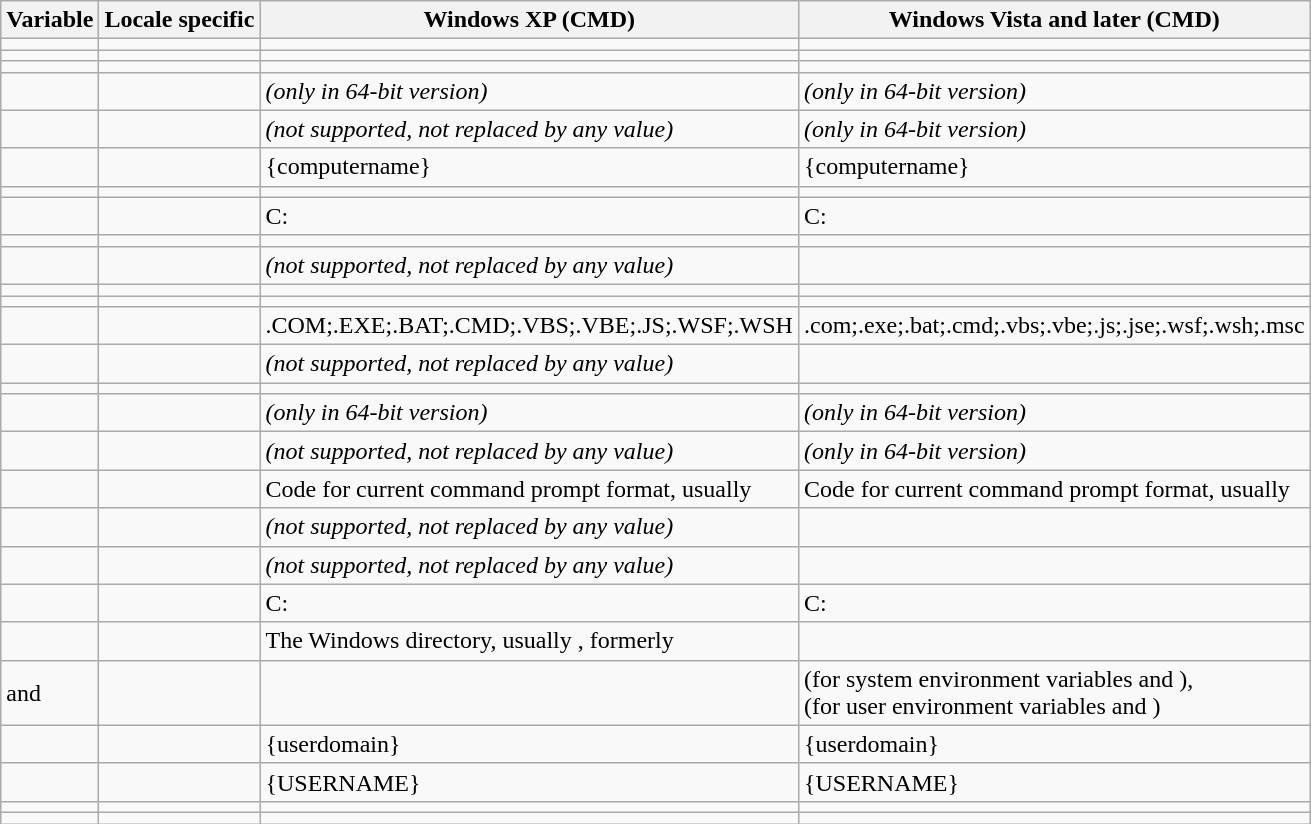<table class="wikitable">
<tr>
<th>Variable</th>
<th>Locale specific</th>
<th>Windows XP (CMD)</th>
<th>Windows Vista and later (CMD)</th>
</tr>
<tr>
<td></td>
<td></td>
<td></td>
<td></td>
</tr>
<tr>
<td></td>
<td></td>
<td></td>
<td></td>
</tr>
<tr>
<td></td>
<td></td>
<td></td>
<td></td>
</tr>
<tr>
<td></td>
<td></td>
<td> <em>(only in 64-bit version)</em></td>
<td> <em>(only in 64-bit version)</em></td>
</tr>
<tr>
<td></td>
<td></td>
<td> <em>(not supported, not replaced by any value)</em></td>
<td> <em>(only in 64-bit version)</em></td>
</tr>
<tr>
<td></td>
<td></td>
<td>{computername}</td>
<td>{computername}</td>
</tr>
<tr>
<td></td>
<td></td>
<td></td>
<td></td>
</tr>
<tr>
<td></td>
<td></td>
<td>C:</td>
<td>C:</td>
</tr>
<tr>
<td></td>
<td></td>
<td></td>
<td></td>
</tr>
<tr>
<td></td>
<td></td>
<td> <em>(not supported, not replaced by any value)</em></td>
<td></td>
</tr>
<tr>
<td></td>
<td></td>
<td></td>
<td></td>
</tr>
<tr>
<td></td>
<td></td>
<td></td>
<td></td>
</tr>
<tr>
<td></td>
<td></td>
<td>.COM;.EXE;.BAT;.CMD;.VBS;.VBE;.JS;.WSF;.WSH</td>
<td>.com;.exe;.bat;.cmd;.vbs;.vbe;.js;.jse;.wsf;.wsh;.msc</td>
</tr>
<tr>
<td></td>
<td></td>
<td> <em>(not supported, not replaced by any value)</em></td>
<td></td>
</tr>
<tr>
<td></td>
<td></td>
<td></td>
<td></td>
</tr>
<tr>
<td></td>
<td></td>
<td> <em>(only in 64-bit version)</em></td>
<td> <em>(only in 64-bit version)</em></td>
</tr>
<tr>
<td></td>
<td></td>
<td> <em>(not supported, not replaced by any value)</em></td>
<td> <em>(only in 64-bit version)</em></td>
</tr>
<tr>
<td></td>
<td></td>
<td>Code for current command prompt format, usually </td>
<td>Code for current command prompt format, usually </td>
</tr>
<tr>
<td></td>
<td></td>
<td> <em>(not supported, not replaced by any value)</em></td>
<td></td>
</tr>
<tr>
<td></td>
<td></td>
<td> <em>(not supported, not replaced by any value)</em></td>
<td></td>
</tr>
<tr>
<td></td>
<td></td>
<td>C:</td>
<td>C:</td>
</tr>
<tr>
<td></td>
<td></td>
<td>The Windows directory, usually , formerly </td>
<td></td>
</tr>
<tr>
<td> and </td>
<td></td>
<td></td>
<td> (for system environment variables  and ),<br> (for user environment variables  and )</td>
</tr>
<tr>
<td></td>
<td></td>
<td>{userdomain}</td>
<td>{userdomain}</td>
</tr>
<tr>
<td></td>
<td></td>
<td>{USERNAME}</td>
<td>{USERNAME}</td>
</tr>
<tr>
<td></td>
<td></td>
<td></td>
<td></td>
</tr>
<tr>
<td></td>
<td></td>
<td></td>
<td></td>
</tr>
</table>
